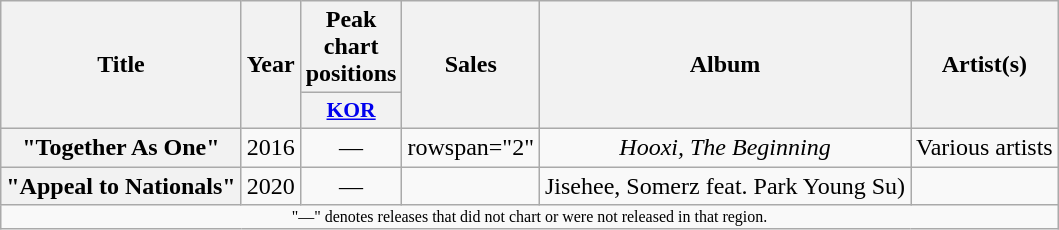<table class="wikitable plainrowheaders" style="text-align:center">
<tr>
<th scope="col" rowspan="2">Title</th>
<th scope="col" rowspan="2">Year</th>
<th scope="col" colspan="1">Peak chart positions</th>
<th scope="col" rowspan="2">Sales</th>
<th scope="col" rowspan="2">Album</th>
<th scope="col" rowspan="2">Artist(s)</th>
</tr>
<tr>
<th style="text-align:center; width:30px; font-size:90%;"><a href='#'>KOR</a><br></th>
</tr>
<tr>
<th scope="row">"Together As One"</th>
<td>2016</td>
<td>—</td>
<td>rowspan="2" </td>
<td><em>Hooxi, The Beginning</em></td>
<td>Various artists</td>
</tr>
<tr>
<th scope="row">"Appeal to Nationals" </th>
<td>2020</td>
<td>—</td>
<td></td>
<td>Jisehee, Somerz feat. Park Young Su)</td>
</tr>
<tr>
<td colspan="6" style="font-size:8pt;">"—" denotes releases that did not chart or were not released in that region.</td>
</tr>
</table>
